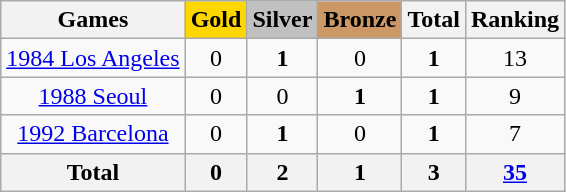<table class="wikitable sortable" style="text-align:center">
<tr>
<th>Games</th>
<th style="background-color:gold;">Gold</th>
<th style="background-color:silver;">Silver</th>
<th style="background-color:#c96;">Bronze</th>
<th>Total</th>
<th>Ranking</th>
</tr>
<tr>
<td align=left> <a href='#'>1984 Los Angeles</a></td>
<td>0</td>
<td><strong>1</strong></td>
<td>0</td>
<td><strong>1</strong></td>
<td>13</td>
</tr>
<tr>
<td> <a href='#'>1988 Seoul</a></td>
<td>0</td>
<td>0</td>
<td><strong>1</strong></td>
<td><strong>1</strong></td>
<td>9</td>
</tr>
<tr>
<td> <a href='#'>1992 Barcelona</a></td>
<td>0</td>
<td><strong>1</strong></td>
<td>0</td>
<td><strong>1</strong></td>
<td>7</td>
</tr>
<tr>
<th>Total</th>
<th>0</th>
<th>2</th>
<th>1</th>
<th>3</th>
<th><a href='#'>35</a></th>
</tr>
</table>
